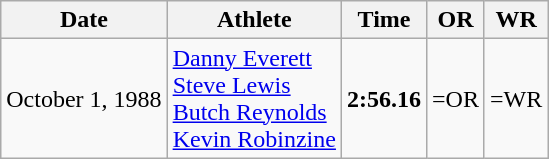<table class=wikitable style=text-align:center>
<tr>
<th>Date</th>
<th>Athlete</th>
<th>Time</th>
<th>OR</th>
<th>WR</th>
</tr>
<tr>
<td>October 1, 1988</td>
<td align=left> <a href='#'>Danny Everett</a><br> <a href='#'>Steve Lewis</a><br> <a href='#'>Butch Reynolds</a><br> <a href='#'>Kevin Robinzine</a></td>
<td><strong>2:56.16</strong></td>
<td>=OR</td>
<td>=WR</td>
</tr>
</table>
